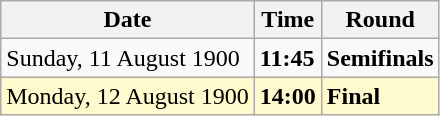<table class="wikitable">
<tr>
<th>Date</th>
<th>Time</th>
<th>Round</th>
</tr>
<tr>
<td>Sunday, 11 August 1900</td>
<td><strong>11:45</strong></td>
<td><strong>Semifinals</strong></td>
</tr>
<tr style=background:lemonchiffon>
<td>Monday, 12 August 1900</td>
<td><strong>14:00</strong></td>
<td><strong>Final</strong></td>
</tr>
</table>
